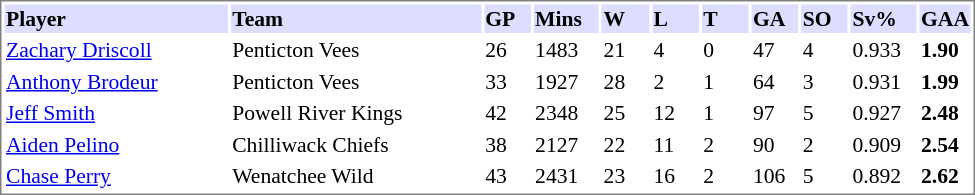<table cellpadding="0">
<tr style="text-align:left; vertical-align:top;">
<td></td>
<td><br><table cellpadding="1"  style="width:650px; font-size:90%; border:1px solid gray;">
<tr>
<th style="background:#ddf; ">Player</th>
<th style="background:#ddf; ">Team</th>
<th style="background:#ddf; width:5%;">GP</th>
<th style="background:#ddf; width:7%;">Mins</th>
<th style="background:#ddf; width:5%;">W</th>
<th style="background:#ddf; width:5%;">L</th>
<th style="background:#ddf; width:5%;">T</th>
<th style="background:#ddf; width:5%;">GA</th>
<th style="background:#ddf; width:5%;">SO</th>
<th style="background:#ddf; width:7%;">Sv%</th>
<th style="background:#ddf; width:5%;">GAA</th>
</tr>
<tr>
<td><a href='#'>Zachary Driscoll</a></td>
<td>Penticton Vees</td>
<td>26</td>
<td>1483</td>
<td>21</td>
<td>4</td>
<td>0</td>
<td>47</td>
<td>4</td>
<td>0.933</td>
<td><strong>1.90</strong></td>
</tr>
<tr>
<td><a href='#'>Anthony Brodeur</a></td>
<td>Penticton Vees</td>
<td>33</td>
<td>1927</td>
<td>28</td>
<td>2</td>
<td>1</td>
<td>64</td>
<td>3</td>
<td>0.931</td>
<td><strong>1.99</strong></td>
</tr>
<tr>
<td><a href='#'>Jeff Smith</a></td>
<td>Powell River Kings</td>
<td>42</td>
<td>2348</td>
<td>25</td>
<td>12</td>
<td>1</td>
<td>97</td>
<td>5</td>
<td>0.927</td>
<td><strong>2.48</strong></td>
</tr>
<tr>
<td><a href='#'>Aiden Pelino</a></td>
<td>Chilliwack Chiefs</td>
<td>38</td>
<td>2127</td>
<td>22</td>
<td>11</td>
<td>2</td>
<td>90</td>
<td>2</td>
<td>0.909</td>
<td><strong>2.54</strong></td>
</tr>
<tr>
<td><a href='#'>Chase Perry</a></td>
<td>Wenatchee Wild</td>
<td>43</td>
<td>2431</td>
<td>23</td>
<td>16</td>
<td>2</td>
<td>106</td>
<td>5</td>
<td>0.892</td>
<td><strong>2.62</strong></td>
</tr>
</table>
</td>
</tr>
</table>
